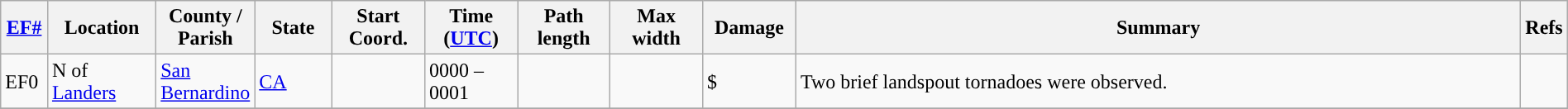<table class="wikitable sortable" style="width:100%;">
<tr>
<th scope="col" width="3%" align="center"><a href='#'>EF#</a></th>
<th scope="col" width="7%" align="center" class="unsortable">Location</th>
<th scope="col" width="6%" align="center" class="unsortable">County / Parish</th>
<th scope="col" width="5%" align="center">State</th>
<th scope="col" width="6%" align="center">Start Coord.</th>
<th scope="col" width="6%" align="center">Time (<a href='#'>UTC</a>)</th>
<th scope="col" width="6%" align="center">Path length</th>
<th scope="col" width="6%" align="center">Max width</th>
<th scope="col" width="6%" align="center">Damage</th>
<th scope="col" width="48%" class="unsortable" align="center">Summary</th>
<th scope="col" width="48%" class="unsortable" align="center">Refs</th>
</tr>
<tr>
<td>EF0</td>
<td>N of <a href='#'>Landers</a></td>
<td><a href='#'>San Bernardino</a></td>
<td><a href='#'>CA</a></td>
<td></td>
<td>0000 – 0001</td>
<td></td>
<td></td>
<td>$</td>
<td>Two brief landspout tornadoes were observed.</td>
<td></td>
</tr>
<tr>
</tr>
</table>
